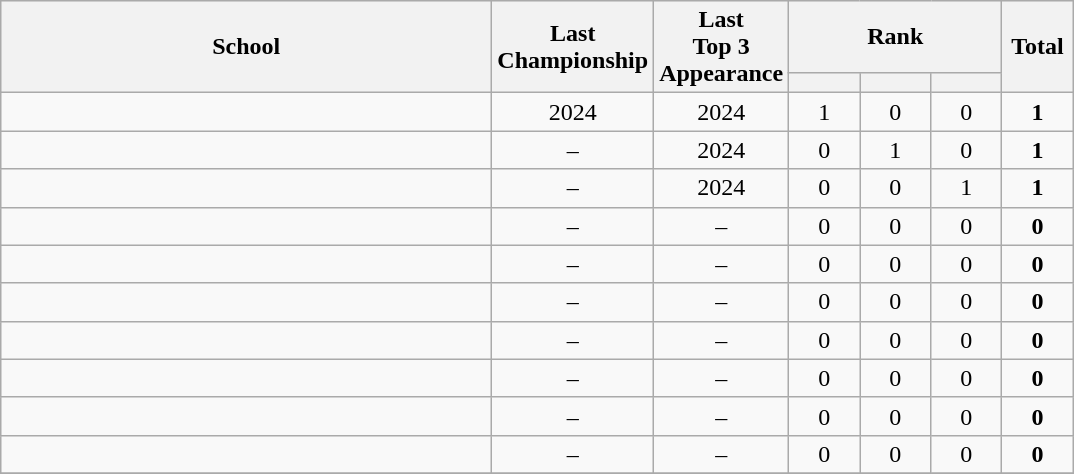<table class="wikitable" style="text align: center">
<tr bgcolor="#efefef">
<th rowspan=2 width=320>School</th>
<th rowspan=2>Last<br>Championship</th>
<th rowspan=2>Last<br>Top 3<br>Appearance</th>
<th colspan=3>Rank</th>
<th rowspan=2 width=40px>Total</th>
</tr>
<tr>
<th width=40px></th>
<th width=40px></th>
<th width=40px></th>
</tr>
<tr>
<td></td>
<td align="center">2024</td>
<td align="center">2024</td>
<td align="center">1</td>
<td align="center">0</td>
<td align="center">0</td>
<td align="center"><strong>1</strong></td>
</tr>
<tr>
<td></td>
<td align="center">–</td>
<td align="center">2024</td>
<td align="center">0</td>
<td align="center">1</td>
<td align="center">0</td>
<td align="center"><strong>1</strong></td>
</tr>
<tr>
<td></td>
<td align="center">–</td>
<td align="center">2024</td>
<td align="center">0</td>
<td align="center">0</td>
<td align="center">1</td>
<td align="center"><strong>1</strong></td>
</tr>
<tr>
<td></td>
<td align="center">–</td>
<td align="center">–</td>
<td align="center">0</td>
<td align="center">0</td>
<td align="center">0</td>
<td align="center"><strong>0</strong></td>
</tr>
<tr>
<td></td>
<td align="center">–</td>
<td align="center">–</td>
<td align="center">0</td>
<td align="center">0</td>
<td align="center">0</td>
<td align="center"><strong>0</strong></td>
</tr>
<tr>
<td></td>
<td align="center">–</td>
<td align="center">–</td>
<td align="center">0</td>
<td align="center">0</td>
<td align="center">0</td>
<td align="center"><strong>0</strong></td>
</tr>
<tr>
<td></td>
<td align="center">–</td>
<td align="center">–</td>
<td align="center">0</td>
<td align="center">0</td>
<td align="center">0</td>
<td align="center"><strong>0</strong></td>
</tr>
<tr>
<td></td>
<td align="center">–</td>
<td align="center">–</td>
<td align="center">0</td>
<td align="center">0</td>
<td align="center">0</td>
<td align="center"><strong>0</strong></td>
</tr>
<tr>
<td></td>
<td align="center">–</td>
<td align="center">–</td>
<td align="center">0</td>
<td align="center">0</td>
<td align="center">0</td>
<td align="center"><strong>0</strong></td>
</tr>
<tr>
<td></td>
<td align="center">–</td>
<td align="center">–</td>
<td align="center">0</td>
<td align="center">0</td>
<td align="center">0</td>
<td align="center"><strong>0</strong></td>
</tr>
<tr>
</tr>
</table>
